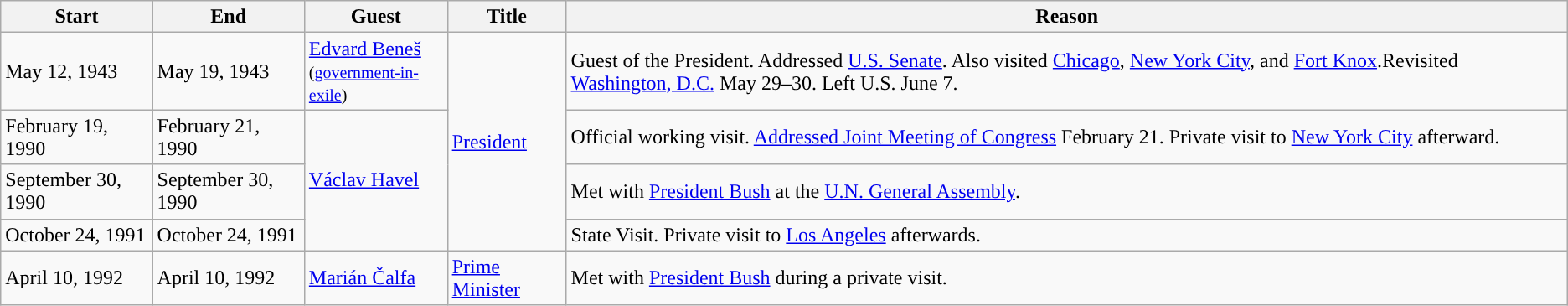<table class="wikitable sortable">
<tr>
<th>Start</th>
<th>End</th>
<th>Guest</th>
<th>Title</th>
<th>Reason</th>
</tr>
<tr>
<td>May 12, 1943</td>
<td>May 19, 1943</td>
<td><a href='#'>Edvard Beneš</a><br><small>(<a href='#'>government-in-exile</a>)</small></td>
<td rowspan="4"><a href='#'>President</a></td>
<td>Guest of the President. Addressed <a href='#'>U.S. Senate</a>. Also visited <a href='#'>Chicago</a>, <a href='#'>New York City</a>, and <a href='#'>Fort Knox</a>.Revisited <a href='#'>Washington, D.C.</a> May 29–30. Left U.S. June 7.</td>
</tr>
<tr>
<td>February 19, 1990</td>
<td>February 21, 1990</td>
<td rowspan=3><a href='#'>Václav Havel</a></td>
<td>Official working visit. <a href='#'>Addressed Joint Meeting of Congress</a> February 21. Private visit to <a href='#'>New York City</a> afterward.</td>
</tr>
<tr>
<td>September 30, 1990</td>
<td>September 30, 1990</td>
<td>Met with <a href='#'>President Bush</a> at the <a href='#'>U.N. General Assembly</a>.</td>
</tr>
<tr>
<td>October 24, 1991</td>
<td>October 24, 1991</td>
<td>State Visit. Private visit to <a href='#'>Los Angeles</a> afterwards.</td>
</tr>
<tr>
<td>April 10, 1992</td>
<td>April 10, 1992</td>
<td><a href='#'>Marián Čalfa</a></td>
<td><a href='#'>Prime Minister</a></td>
<td>Met with <a href='#'>President Bush</a> during a private visit.</td>
</tr>
</table>
